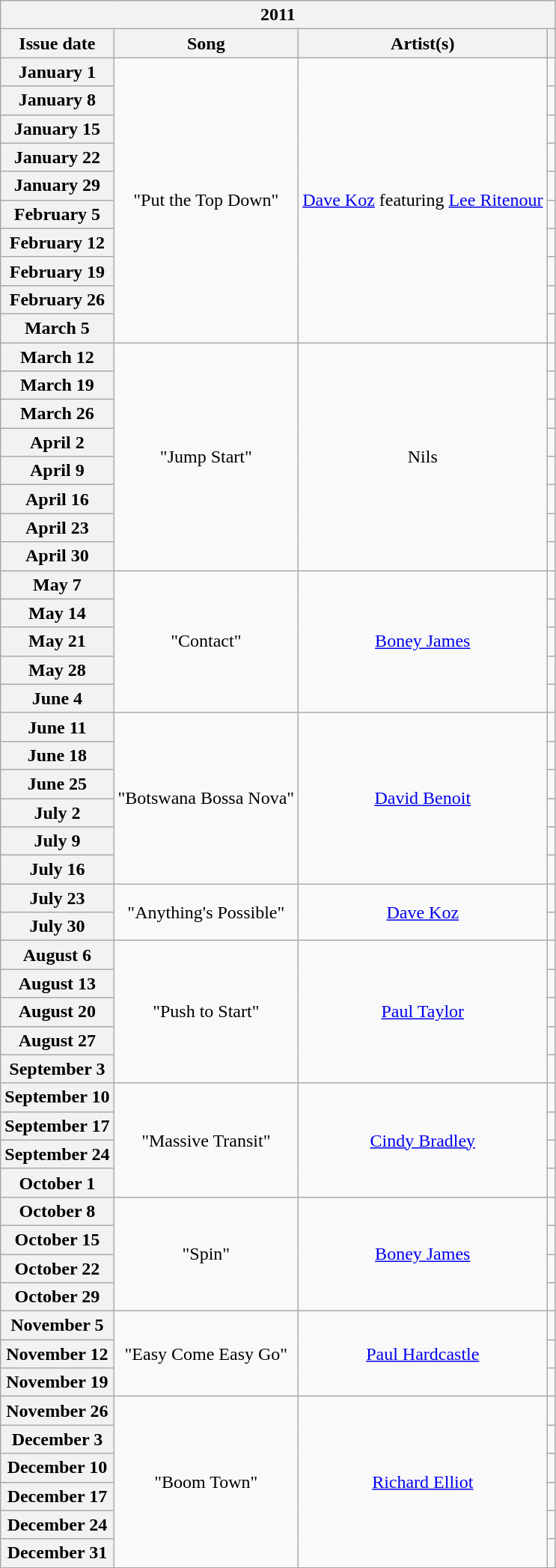<table class="wikitable plainrowheaders" style="text-align: center;">
<tr>
<th colspan="5">2011</th>
</tr>
<tr>
<th scope="col">Issue date</th>
<th scope="col">Song</th>
<th scope="col">Artist(s)</th>
<th scope="col"></th>
</tr>
<tr>
<th scope="row">January 1</th>
<td rowspan="10">"Put the Top Down"</td>
<td rowspan="10"><a href='#'>Dave Koz</a> featuring <a href='#'>Lee Ritenour</a></td>
<td align="center"></td>
</tr>
<tr>
<th scope="row">January 8</th>
<td align="center"></td>
</tr>
<tr>
<th scope="row">January 15</th>
<td align="center"></td>
</tr>
<tr>
<th scope="row">January 22</th>
<td align="center"></td>
</tr>
<tr>
<th scope="row">January 29</th>
<td align="center"></td>
</tr>
<tr>
<th scope="row">February 5</th>
<td align="center"></td>
</tr>
<tr>
<th scope="row">February 12</th>
<td align="center"></td>
</tr>
<tr>
<th scope="row">February 19</th>
<td align="center"></td>
</tr>
<tr>
<th scope="row">February 26</th>
<td align="center"></td>
</tr>
<tr>
<th scope="row">March 5</th>
<td align="center"></td>
</tr>
<tr>
<th scope="row">March 12</th>
<td rowspan="8">"Jump Start"</td>
<td rowspan="8">Nils</td>
<td align="center"></td>
</tr>
<tr>
<th scope="row">March 19</th>
<td align="center"></td>
</tr>
<tr>
<th scope="row">March 26</th>
<td align="center"></td>
</tr>
<tr>
<th scope="row">April 2</th>
<td align="center"></td>
</tr>
<tr>
<th scope="row">April 9</th>
<td align="center"></td>
</tr>
<tr>
<th scope="row">April 16</th>
<td align="center"></td>
</tr>
<tr>
<th scope="row">April 23</th>
<td align="center"></td>
</tr>
<tr>
<th scope="row">April 30</th>
<td align="center"></td>
</tr>
<tr>
<th scope="row">May 7</th>
<td rowspan="5">"Contact"</td>
<td rowspan="5"><a href='#'>Boney James</a></td>
<td align="center"></td>
</tr>
<tr>
<th scope="row">May 14</th>
<td align="center"></td>
</tr>
<tr>
<th scope="row">May 21</th>
<td align="center"></td>
</tr>
<tr>
<th scope="row">May 28</th>
<td align="center"></td>
</tr>
<tr>
<th scope="row">June 4</th>
<td align="center"></td>
</tr>
<tr>
<th scope="row">June 11</th>
<td rowspan="6">"Botswana Bossa Nova"</td>
<td rowspan="6"><a href='#'>David Benoit</a></td>
<td align="center"></td>
</tr>
<tr>
<th scope="row">June 18</th>
<td align="center"></td>
</tr>
<tr>
<th scope="row">June 25</th>
<td align="center"></td>
</tr>
<tr>
<th scope="row">July 2</th>
<td align="center"></td>
</tr>
<tr>
<th scope="row">July 9</th>
<td align="center"></td>
</tr>
<tr>
<th scope="row">July 16</th>
<td align="center"></td>
</tr>
<tr>
<th scope="row">July 23</th>
<td rowspan="2">"Anything's Possible"</td>
<td rowspan="2"><a href='#'>Dave Koz</a></td>
<td align="center"></td>
</tr>
<tr>
<th scope="row">July 30</th>
<td align="center"></td>
</tr>
<tr>
<th scope="row">August 6</th>
<td rowspan="5">"Push to Start"</td>
<td rowspan="5"><a href='#'>Paul Taylor</a></td>
<td align="center"></td>
</tr>
<tr>
<th scope="row">August 13</th>
<td align="center"></td>
</tr>
<tr>
<th scope="row">August 20</th>
<td align="center"></td>
</tr>
<tr>
<th scope="row">August 27</th>
<td align="center"></td>
</tr>
<tr>
<th scope="row">September 3</th>
<td align="center"></td>
</tr>
<tr>
<th scope="row">September 10</th>
<td rowspan="4">"Massive Transit"</td>
<td rowspan="4"><a href='#'>Cindy Bradley</a></td>
<td align="center"></td>
</tr>
<tr>
<th scope="row">September 17</th>
<td align="center"></td>
</tr>
<tr>
<th scope="row">September 24</th>
<td align="center"></td>
</tr>
<tr>
<th scope="row">October 1</th>
<td align="center"></td>
</tr>
<tr>
<th scope="row">October 8</th>
<td rowspan="4">"Spin"</td>
<td rowspan="4"><a href='#'>Boney James</a></td>
<td align="center"></td>
</tr>
<tr>
<th scope="row">October 15</th>
<td align="center"></td>
</tr>
<tr>
<th scope="row">October 22</th>
<td align="center"></td>
</tr>
<tr>
<th scope="row">October 29</th>
<td align="center"></td>
</tr>
<tr>
<th scope="row">November 5</th>
<td rowspan="3">"Easy Come Easy Go"</td>
<td rowspan="3"><a href='#'>Paul Hardcastle</a></td>
<td align="center"></td>
</tr>
<tr>
<th scope="row">November 12</th>
<td align="center"></td>
</tr>
<tr>
<th scope="row">November 19</th>
<td align="center"></td>
</tr>
<tr>
<th scope="row">November 26</th>
<td rowspan="6">"Boom Town"</td>
<td rowspan="6"><a href='#'>Richard Elliot</a></td>
<td align="center"></td>
</tr>
<tr>
<th scope="row">December 3</th>
<td align="center"></td>
</tr>
<tr>
<th scope="row">December 10</th>
<td align="center"></td>
</tr>
<tr>
<th scope="row">December 17</th>
<td align="center"></td>
</tr>
<tr>
<th scope="row">December 24</th>
<td align="center"></td>
</tr>
<tr>
<th scope="row">December 31</th>
<td align="center"></td>
</tr>
<tr>
</tr>
</table>
